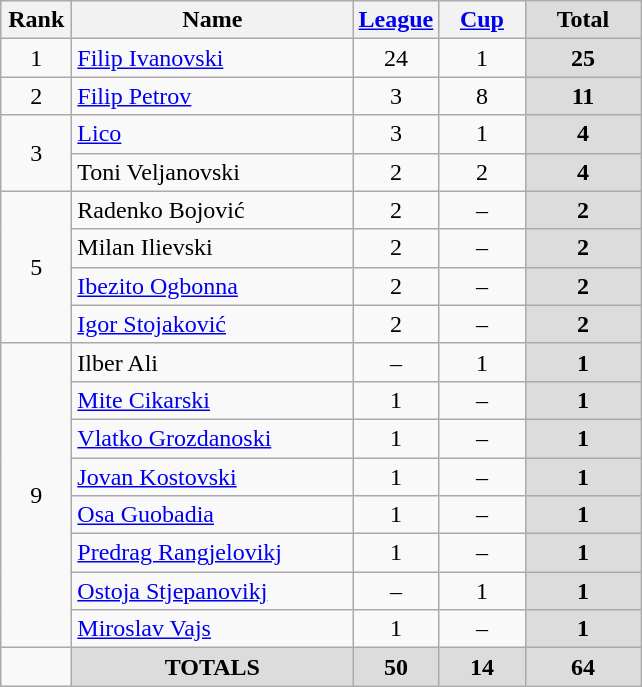<table class="wikitable" style="text-align: center;">
<tr>
<th width=40>Rank</th>
<th width=180>Name</th>
<th width=50><a href='#'>League</a></th>
<th width=50><a href='#'>Cup</a></th>
<th width=70 style="background: #DCDCDC">Total</th>
</tr>
<tr>
<td rowspan=1>1</td>
<td style="text-align:left;"> <a href='#'>Filip Ivanovski</a></td>
<td>24</td>
<td>1</td>
<th style="background: #DCDCDC"><strong>25</strong></th>
</tr>
<tr>
<td rowspan=1>2</td>
<td style="text-align:left;"> <a href='#'>Filip Petrov</a></td>
<td>3</td>
<td>8</td>
<th style="background: #DCDCDC"><strong>11</strong></th>
</tr>
<tr>
<td rowspan=2>3</td>
<td style="text-align:left;"> <a href='#'>Lico</a></td>
<td>3</td>
<td>1</td>
<th style="background: #DCDCDC"><strong>4</strong></th>
</tr>
<tr>
<td style="text-align:left;"> Toni Veljanovski</td>
<td>2</td>
<td>2</td>
<th style="background: #DCDCDC"><strong>4</strong></th>
</tr>
<tr>
<td rowspan=4>5</td>
<td style="text-align:left;"> Radenko Bojović</td>
<td>2</td>
<td>–</td>
<th style="background: #DCDCDC"><strong>2</strong></th>
</tr>
<tr>
<td style="text-align:left;"> Milan Ilievski</td>
<td>2</td>
<td>–</td>
<th style="background: #DCDCDC"><strong>2</strong></th>
</tr>
<tr>
<td style="text-align:left;"> <a href='#'>Ibezito Ogbonna</a></td>
<td>2</td>
<td>–</td>
<th style="background: #DCDCDC"><strong>2</strong></th>
</tr>
<tr>
<td style="text-align:left;"> <a href='#'>Igor Stojaković</a></td>
<td>2</td>
<td>–</td>
<th style="background: #DCDCDC"><strong>2</strong></th>
</tr>
<tr>
<td rowspan=8>9</td>
<td style="text-align:left;"> Ilber Ali</td>
<td>–</td>
<td>1</td>
<th style="background: #DCDCDC"><strong>1</strong></th>
</tr>
<tr>
<td style="text-align:left;"> <a href='#'>Mite Cikarski</a></td>
<td>1</td>
<td>–</td>
<th style="background: #DCDCDC"><strong>1</strong></th>
</tr>
<tr>
<td style="text-align:left;"> <a href='#'>Vlatko Grozdanoski</a></td>
<td>1</td>
<td>–</td>
<th style="background: #DCDCDC"><strong>1</strong></th>
</tr>
<tr>
<td style="text-align:left;"> <a href='#'>Jovan Kostovski</a></td>
<td>1</td>
<td>–</td>
<th style="background: #DCDCDC"><strong>1</strong></th>
</tr>
<tr>
<td style="text-align:left;"> <a href='#'>Osa Guobadia</a></td>
<td>1</td>
<td>–</td>
<th style="background: #DCDCDC"><strong>1</strong></th>
</tr>
<tr>
<td style="text-align:left;"> <a href='#'>Predrag Rangjelovikj</a></td>
<td>1</td>
<td>–</td>
<th style="background: #DCDCDC"><strong>1</strong></th>
</tr>
<tr>
<td style="text-align:left;"> <a href='#'>Ostoja Stjepanovikj</a></td>
<td>–</td>
<td>1</td>
<th style="background: #DCDCDC"><strong>1</strong></th>
</tr>
<tr>
<td style="text-align:left;"> <a href='#'>Miroslav Vajs</a></td>
<td>1</td>
<td>–</td>
<th style="background: #DCDCDC"><strong>1</strong></th>
</tr>
<tr>
<td></td>
<th style="background: #DCDCDC"><strong>TOTALS</strong></th>
<th style="background: #DCDCDC"><strong>50</strong></th>
<th style="background: #DCDCDC"><strong>14</strong></th>
<th style="background: #DCDCDC"><strong>64</strong></th>
</tr>
</table>
